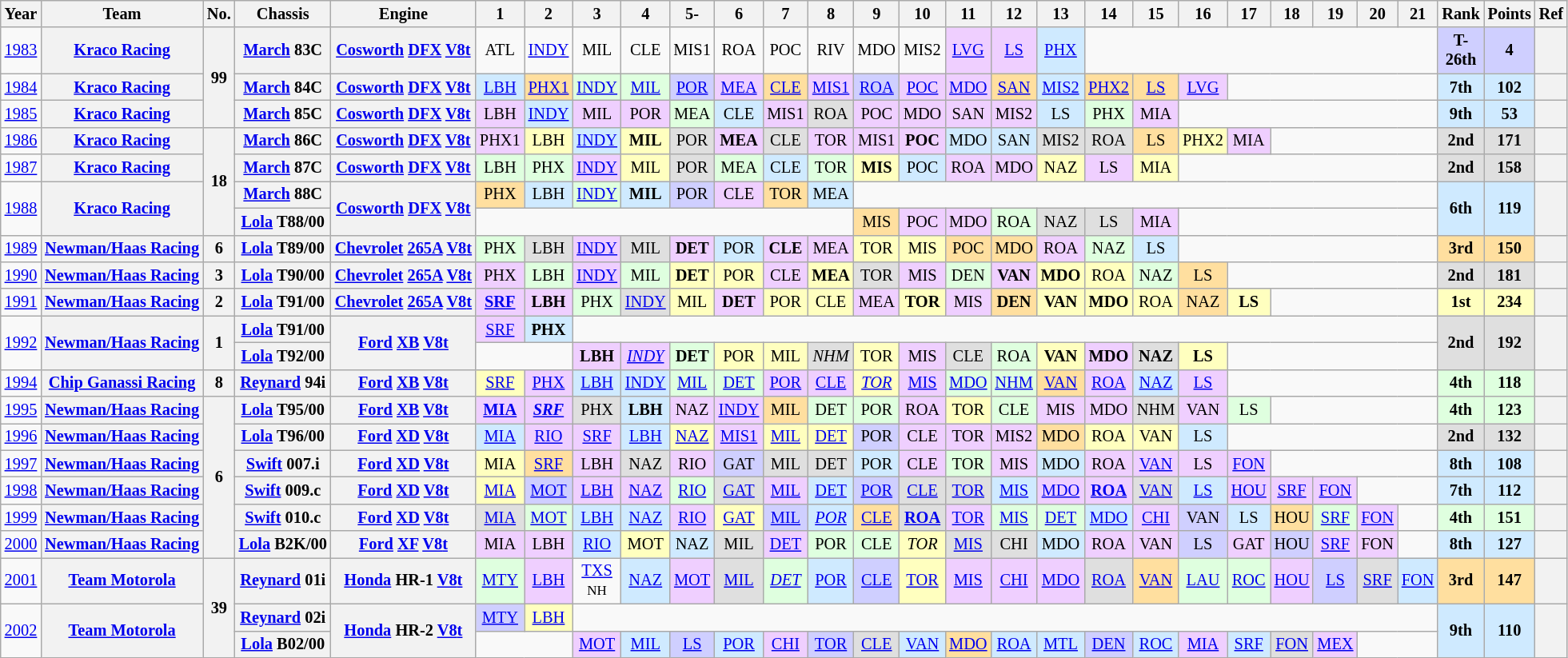<table class="wikitable" style="text-align:center; font-size:85%">
<tr>
<th>Year</th>
<th>Team</th>
<th>No.</th>
<th>Chassis</th>
<th>Engine</th>
<th>1</th>
<th>2</th>
<th>3</th>
<th>4</th>
<th>5-</th>
<th>6</th>
<th>7</th>
<th>8</th>
<th>9</th>
<th>10</th>
<th>11</th>
<th>12</th>
<th>13</th>
<th>14</th>
<th>15</th>
<th>16</th>
<th>17</th>
<th>18</th>
<th>19</th>
<th>20</th>
<th>21</th>
<th>Rank</th>
<th>Points</th>
<th>Ref</th>
</tr>
<tr>
<td><a href='#'>1983</a></td>
<th nowrap><a href='#'>Kraco Racing</a></th>
<th rowspan=3>99</th>
<th nowrap><a href='#'>March</a> 83C</th>
<th nowrap><a href='#'>Cosworth</a> <a href='#'>DFX</a> <a href='#'>V8</a><a href='#'>t</a></th>
<td>ATL</td>
<td><a href='#'>INDY</a></td>
<td>MIL</td>
<td>CLE</td>
<td>MIS1</td>
<td>ROA</td>
<td>POC</td>
<td>RIV</td>
<td>MDO</td>
<td>MIS2</td>
<td style="background:#EFCFFF;"><a href='#'>LVG</a><br></td>
<td style="background:#EFCFFF;"><a href='#'>LS</a><br></td>
<td style="background:#CFEAFF;"><a href='#'>PHX</a><br></td>
<td colspan=8></td>
<td style="background:#CFCFFF;"><strong>T-26th</strong></td>
<td style="background:#CFCFFF;"><strong>4</strong></td>
<th></th>
</tr>
<tr>
<td><a href='#'>1984</a></td>
<th nowrap><a href='#'>Kraco Racing</a></th>
<th nowrap><a href='#'>March</a> 84C</th>
<th nowrap><a href='#'>Cosworth</a> <a href='#'>DFX</a> <a href='#'>V8</a><a href='#'>t</a></th>
<td style="background:#CFEAFF;"><a href='#'>LBH</a><br></td>
<td style="background:#FFDF9F;"><a href='#'>PHX1</a><br></td>
<td style="background:#DFFFDF;"><a href='#'>INDY</a><br></td>
<td style="background:#DFFFDF;"><a href='#'>MIL</a><br></td>
<td style="background:#CFCFFF;"><a href='#'>POR</a><br></td>
<td style="background:#EFCFFF;"><a href='#'>MEA</a><br></td>
<td style="background:#FFDF9F;"><a href='#'>CLE</a><br></td>
<td style="background:#EFCFFF;"><a href='#'>MIS1</a><br></td>
<td style="background:#CFCFFF;"><a href='#'>ROA</a><br></td>
<td style="background:#EFCFFF;"><a href='#'>POC</a><br></td>
<td style="background:#EFCFFF;"><a href='#'>MDO</a><br></td>
<td style="background:#FFDF9F;"><a href='#'>SAN</a><br></td>
<td style="background:#CFEAFF;"><a href='#'>MIS2</a><br></td>
<td style="background:#FFDF9F;"><a href='#'>PHX2</a><br></td>
<td style="background:#FFDF9F;"><a href='#'>LS</a><br></td>
<td style="background:#EFCFFF;"><a href='#'>LVG</a><br></td>
<td colspan=5></td>
<td style="background:#CFEAFF;"><strong>7th</strong></td>
<td style="background:#CFEAFF;"><strong>102</strong></td>
<th></th>
</tr>
<tr>
<td><a href='#'>1985</a></td>
<th nowrap><a href='#'>Kraco Racing</a></th>
<th nowrap><a href='#'>March</a> 85C</th>
<th nowrap><a href='#'>Cosworth</a> <a href='#'>DFX</a> <a href='#'>V8</a><a href='#'>t</a></th>
<td style="background:#EFCFFF;">LBH<br></td>
<td style="background:#CFEAFF;"><a href='#'>INDY</a><br></td>
<td style="background:#EFCFFF;">MIL<br></td>
<td style="background:#EFCFFF;">POR<br></td>
<td style="background:#DFFFDF;">MEA<br></td>
<td style="background:#CFEAFF;">CLE<br></td>
<td style="background:#EFCFFF;">MIS1<br></td>
<td style="background:#DFDFDF;">ROA<br></td>
<td style="background:#EFCFFF;">POC<br></td>
<td style="background:#EFCFFF;">MDO<br></td>
<td style="background:#EFCFFF;">SAN<br></td>
<td style="background:#EFCFFF;">MIS2<br></td>
<td style="background:#CFEAFF;">LS<br></td>
<td style="background:#DFFFDF;">PHX<br></td>
<td style="background:#EFCFFF;">MIA<br></td>
<td colspan=6></td>
<td style="background:#CFEAFF;"><strong>9th</strong></td>
<td style="background:#CFEAFF;"><strong>53</strong></td>
<th></th>
</tr>
<tr>
<td><a href='#'>1986</a></td>
<th nowrap><a href='#'>Kraco Racing</a></th>
<th rowspan=4>18</th>
<th nowrap><a href='#'>March</a> 86C</th>
<th nowrap><a href='#'>Cosworth</a> <a href='#'>DFX</a> <a href='#'>V8</a><a href='#'>t</a></th>
<td style="background:#EFCFFF;">PHX1<br></td>
<td style="background:#FFFFBF;">LBH<br></td>
<td style="background:#CFEAFF;"><a href='#'>INDY</a><br></td>
<td style="background:#FFFFBF;"><strong>MIL</strong><br></td>
<td style="background:#DFDFDF;">POR<br></td>
<td style="background:#EFCFFF;"><strong>MEA</strong><br></td>
<td style="background:#DFDFDF;">CLE<br></td>
<td style="background:#EFCFFF;">TOR<br></td>
<td style="background:#EFCFFF;">MIS1<br></td>
<td style="background:#EFCFFF;"><strong>POC</strong><br></td>
<td style="background:#CFEAFF;">MDO<br></td>
<td style="background:#CFEAFF;">SAN<br></td>
<td style="background:#DFDFDF;">MIS2<br></td>
<td style="background:#DFDFDF;">ROA<br></td>
<td style="background:#FFDF9F;">LS<br></td>
<td style="background:#FFFFBF;">PHX2<br></td>
<td style="background:#EFCFFF;">MIA<br></td>
<td colspan=4></td>
<td style="background:#DFDFDF;"><strong>2nd</strong></td>
<td style="background:#DFDFDF;"><strong>171</strong></td>
<th></th>
</tr>
<tr>
<td><a href='#'>1987</a></td>
<th nowrap><a href='#'>Kraco Racing</a></th>
<th nowrap><a href='#'>March</a> 87C</th>
<th nowrap><a href='#'>Cosworth</a> <a href='#'>DFX</a> <a href='#'>V8</a><a href='#'>t</a></th>
<td style="background:#DFFFDF;">LBH<br></td>
<td style="background:#DFFFDF;">PHX<br></td>
<td style="background:#EFCFFF;"><a href='#'>INDY</a><br></td>
<td style="background:#FFFFBF;">MIL<br></td>
<td style="background:#DFDFDF;">POR<br></td>
<td style="background:#DFFFDF;">MEA<br></td>
<td style="background:#CFEAFF;">CLE<br></td>
<td style="background:#DFFFDF;">TOR<br></td>
<td style="background:#FFFFBF;"><strong>MIS</strong><br></td>
<td style="background:#CFEAFF;">POC<br></td>
<td style="background:#EFCFFF;">ROA<br></td>
<td style="background:#EFCFFF;">MDO<br></td>
<td style="background:#FFFFBF;">NAZ<br></td>
<td style="background:#EFCFFF;">LS<br></td>
<td style="background:#FFFFBF;">MIA<br></td>
<td colspan=6></td>
<td style="background:#DFDFDF;"><strong>2nd</strong></td>
<td style="background:#DFDFDF;"><strong>158</strong></td>
<th></th>
</tr>
<tr>
<td rowspan=2><a href='#'>1988</a></td>
<th rowspan=2 nowrap><a href='#'>Kraco Racing</a></th>
<th nowrap><a href='#'>March</a> 88C</th>
<th rowspan=2 nowrap><a href='#'>Cosworth</a> <a href='#'>DFX</a> <a href='#'>V8</a><a href='#'>t</a></th>
<td style="background:#FFDF9F;">PHX<br></td>
<td style="background:#CFEAFF;">LBH<br></td>
<td style="background:#DFFFDF;"><a href='#'>INDY</a><br></td>
<td style="background:#CFEAFF;"><strong>MIL</strong><br></td>
<td style="background:#CFCFFF;">POR<br></td>
<td style="background:#EFCFFF;">CLE<br></td>
<td style="background:#FFDF9F;">TOR<br></td>
<td style="background:#CFEAFF;">MEA<br></td>
<td colspan=13></td>
<td rowspan=2 style="background:#CFEAFF;"><strong>6th</strong></td>
<td rowspan=2 style="background:#CFEAFF;"><strong>119</strong></td>
<th rowspan=2></th>
</tr>
<tr>
<th nowrap><a href='#'>Lola</a> T88/00</th>
<td colspan=8></td>
<td style="background:#FFDF9F;">MIS<br></td>
<td style="background:#EFCFFF;">POC<br></td>
<td style="background:#EFCFFF;">MDO<br></td>
<td style="background:#DFFFDF;">ROA<br></td>
<td style="background:#DFDFDF;">NAZ<br></td>
<td style="background:#DFDFDF;">LS<br></td>
<td style="background:#EFCFFF;">MIA<br></td>
<td colspan=6></td>
</tr>
<tr>
<td><a href='#'>1989</a></td>
<th nowrap><a href='#'>Newman/Haas Racing</a></th>
<th>6</th>
<th nowrap><a href='#'>Lola</a> T89/00</th>
<th nowrap><a href='#'>Chevrolet</a> <a href='#'>265A</a> <a href='#'>V8</a><a href='#'>t</a></th>
<td style="background:#DFFFDF;">PHX<br></td>
<td style="background:#DFDFDF;">LBH<br></td>
<td style="background:#EFCFFF;"><a href='#'>INDY</a><br></td>
<td style="background:#DFDFDF;">MIL<br></td>
<td style="background:#EFCFFF;"><strong>DET</strong><br></td>
<td style="background:#CFEAFF;">POR<br></td>
<td style="background:#EFCFFF;"><strong>CLE</strong><br></td>
<td style="background:#EFCFFF;">MEA<br></td>
<td style="background:#FFFFBF;">TOR<br></td>
<td style="background:#FFFFBF;">MIS<br></td>
<td style="background:#FFDF9F;">POC<br></td>
<td style="background:#FFDF9F;">MDO<br></td>
<td style="background:#EFCFFF;">ROA<br></td>
<td style="background:#DFFFDF;">NAZ<br></td>
<td style="background:#CFEAFF;">LS<br></td>
<td colspan=6></td>
<td style="background:#FFDF9F;"><strong>3rd</strong></td>
<td style="background:#FFDF9F;"><strong>150</strong></td>
<th></th>
</tr>
<tr>
<td><a href='#'>1990</a></td>
<th nowrap><a href='#'>Newman/Haas Racing</a></th>
<th>3</th>
<th nowrap><a href='#'>Lola</a> T90/00</th>
<th nowrap><a href='#'>Chevrolet</a> <a href='#'>265A</a> <a href='#'>V8</a><a href='#'>t</a></th>
<td style="background:#EFCFFF;">PHX<br></td>
<td style="background:#DFFFDF;">LBH<br></td>
<td style="background:#EFCFFF;"><a href='#'>INDY</a><br></td>
<td style="background:#DFFFDF;">MIL<br></td>
<td style="background:#FFFFBF;"><strong>DET</strong><br></td>
<td style="background:#FFFFBF;">POR<br></td>
<td style="background:#EFCFFF;">CLE<br></td>
<td style="background:#FFFFBF;"><strong>MEA</strong><br></td>
<td style="background:#DFDFDF;">TOR<br></td>
<td style="background:#EFCFFF;">MIS<br></td>
<td style="background:#DFFFDF;">DEN<br></td>
<td style="background:#EFCFFF;"><strong>VAN</strong><br></td>
<td style="background:#FFFFBF;"><strong>MDO</strong><br></td>
<td style="background:#FFFFBF;">ROA<br></td>
<td style="background:#DFFFDF;">NAZ<br></td>
<td style="background:#FFDF9F;">LS<br></td>
<td colspan=5></td>
<td style="background:#DFDFDF;"><strong>2nd</strong></td>
<td style="background:#DFDFDF;"><strong>181</strong></td>
<th></th>
</tr>
<tr>
<td><a href='#'>1991</a></td>
<th nowrap><a href='#'>Newman/Haas Racing</a></th>
<th>2</th>
<th nowrap><a href='#'>Lola</a> T91/00</th>
<th nowrap><a href='#'>Chevrolet</a> <a href='#'>265A</a> <a href='#'>V8</a><a href='#'>t</a></th>
<td style="background:#EFCFFF;"><strong><a href='#'>SRF</a></strong><br></td>
<td style="background:#EFCFFF;"><strong>LBH</strong><br></td>
<td style="background:#DFFFDF;">PHX<br></td>
<td style="background:#DFDFDF;"><a href='#'>INDY</a><br></td>
<td style="background:#FFFFBF;">MIL<br></td>
<td style="background:#EFCFFF;"><strong>DET</strong><br></td>
<td style="background:#FFFFBF;">POR<br></td>
<td style="background:#FFFFBF;">CLE<br></td>
<td style="background:#EFCFFF;">MEA<br></td>
<td style="background:#FFFFBF;"><strong>TOR</strong><br></td>
<td style="background:#EFCFFF;">MIS<br></td>
<td style="background:#FFDF9F;"><strong>DEN</strong><br></td>
<td style="background:#FFFFBF;"><strong>VAN</strong><br></td>
<td style="background:#FFFFBF;"><strong>MDO</strong><br></td>
<td style="background:#FFFFBF;">ROA<br></td>
<td style="background:#FFDF9F;">NAZ<br></td>
<td style="background:#FFFFBF;"><strong>LS</strong><br></td>
<td colspan=4></td>
<td style="background:#FFFFBF;"><strong>1st</strong></td>
<td style="background:#FFFFBF;"><strong>234</strong></td>
<th></th>
</tr>
<tr>
<td rowspan=2><a href='#'>1992</a></td>
<th rowspan=2 nowrap><a href='#'>Newman/Haas Racing</a></th>
<th rowspan=2>1</th>
<th nowrap><a href='#'>Lola</a> T91/00</th>
<th rowspan=2 nowrap><a href='#'>Ford</a> <a href='#'>XB</a> <a href='#'>V8</a><a href='#'>t</a></th>
<td style="background:#EFCFFF;"><a href='#'>SRF</a><br></td>
<td style="background:#CFEAFF;"><strong>PHX</strong><br></td>
<td colspan=19></td>
<td rowspan=2 style="background:#DFDFDF;"><strong>2nd</strong></td>
<td rowspan=2 style="background:#DFDFDF;"><strong>192</strong></td>
<th rowspan=2></th>
</tr>
<tr>
<th nowrap><a href='#'>Lola</a> T92/00</th>
<td colspan=2></td>
<td style="background:#EFCFFF;"><strong>LBH</strong><br></td>
<td style="background:#EFCFFF;"><a href='#'><em>INDY</em></a><br></td>
<td style="background:#DFFFDF;"><strong>DET</strong><br></td>
<td style="background:#FFFFBF;">POR<br></td>
<td style="background:#FFFFBF;">MIL<br></td>
<td style="background:#DFDFDF;"><em>NHM</em><br></td>
<td style="background:#FFFFBF;">TOR<br></td>
<td style="background:#EFCFFF;">MIS<br></td>
<td style="background:#DFDFDF;">CLE<br></td>
<td style="background:#DFFFDF;">ROA<br></td>
<td style="background:#FFFFBF;"><strong>VAN</strong><br></td>
<td style="background:#EFCFFF;"><strong>MDO</strong><br></td>
<td style="background:#DFDFDF;"><strong>NAZ</strong><br></td>
<td style="background:#FFFFBF;"><strong>LS</strong><br></td>
<td colspan=5></td>
</tr>
<tr>
<td><a href='#'>1994</a></td>
<th nowrap><a href='#'>Chip Ganassi Racing</a></th>
<th>8</th>
<th nowrap><a href='#'>Reynard</a> 94i</th>
<th nowrap><a href='#'>Ford</a> <a href='#'>XB</a> <a href='#'>V8</a><a href='#'>t</a></th>
<td style="background:#FFFFBF;"><a href='#'>SRF</a><br></td>
<td style="background:#EFCFFF;"><a href='#'>PHX</a><br></td>
<td style="background:#CFEAFF;"><a href='#'>LBH</a><br></td>
<td style="background:#CFEAFF;"><a href='#'>INDY</a><br></td>
<td style="background:#DFFFDF;"><a href='#'>MIL</a><br></td>
<td style="background:#DFFFDF;"><a href='#'>DET</a><br></td>
<td style="background:#EFCFFF;"><a href='#'>POR</a><br></td>
<td style="background:#EFCFFF;"><a href='#'>CLE</a><br></td>
<td style="background:#FFFFBF;"><a href='#'><em>TOR</em></a><br></td>
<td style="background:#EFCFFF;"><a href='#'>MIS</a><br></td>
<td style="background:#DFFFDF;"><a href='#'>MDO</a><br></td>
<td style="background:#DFFFDF;"><a href='#'>NHM</a><br></td>
<td style="background:#FFDF9F;"><a href='#'>VAN</a><br></td>
<td style="background:#EFCFFF;"><a href='#'>ROA</a><br></td>
<td style="background:#CFEAFF;"><a href='#'>NAZ</a><br></td>
<td style="background:#EFCFFF;"><a href='#'>LS</a><br></td>
<td colspan=5></td>
<td style="background:#DFFFDF;"><strong>4th</strong></td>
<td style="background:#DFFFDF;"><strong>118</strong></td>
<th></th>
</tr>
<tr>
<td><a href='#'>1995</a></td>
<th nowrap><a href='#'>Newman/Haas Racing</a></th>
<th rowspan=6>6</th>
<th nowrap><a href='#'>Lola</a> T95/00</th>
<th nowrap><a href='#'>Ford</a> <a href='#'>XB</a> <a href='#'>V8</a><a href='#'>t</a></th>
<td style="background:#EFCFFF;"><a href='#'><strong>MIA</strong></a><br></td>
<td style="background:#EFCFFF;"><a href='#'><strong><em>SRF</em></strong></a><br></td>
<td style="background:#DFDFDF;">PHX<br></td>
<td style="background:#CFEAFF;"><strong>LBH</strong><br></td>
<td style="background:#EFCFFF;">NAZ<br></td>
<td style="background:#EFCFFF;"><a href='#'>INDY</a><br></td>
<td style="background:#FFDF9F;">MIL<br></td>
<td style="background:#DFFFDF;">DET<br></td>
<td style="background:#DFFFDF;">POR<br></td>
<td style="background:#EFCFFF;">ROA<br></td>
<td style="background:#FFFFBF;">TOR<br></td>
<td style="background:#DFFFDF;">CLE<br></td>
<td style="background:#EFCFFF;">MIS<br></td>
<td style="background:#EFCFFF;">MDO<br></td>
<td style="background:#DFDFDF;">NHM<br></td>
<td style="background:#EFCFFF;">VAN<br></td>
<td style="background:#DFFFDF;">LS<br></td>
<td colspan=4></td>
<td style="background:#DFFFDF;"><strong>4th</strong></td>
<td style="background:#DFFFDF;"><strong>123</strong></td>
<th></th>
</tr>
<tr>
<td><a href='#'>1996</a></td>
<th nowrap><a href='#'>Newman/Haas Racing</a></th>
<th nowrap><a href='#'>Lola</a> T96/00</th>
<th nowrap><a href='#'>Ford</a> <a href='#'>XD</a> <a href='#'>V8</a><a href='#'>t</a></th>
<td style="background:#CFEAFF;"><a href='#'>MIA</a><br></td>
<td style="background:#EFCFFF;"><a href='#'>RIO</a><br></td>
<td style="background:#EFCFFF;"><a href='#'>SRF</a><br></td>
<td style="background:#CFEAFF;"><a href='#'>LBH</a><br></td>
<td style="background:#FFFFBF;"><a href='#'>NAZ</a><br></td>
<td style="background:#EFCFFF;"><a href='#'>MIS1</a><br></td>
<td style="background:#FFFFBF;"><a href='#'>MIL</a><br></td>
<td style="background:#FFFFBF;"><a href='#'>DET</a><br></td>
<td style="background:#CFCFFF;">POR<br></td>
<td style="background:#EFCFFF;">CLE<br></td>
<td style="background:#EFCFFF;">TOR<br></td>
<td style="background:#EFCFFF;">MIS2<br></td>
<td style="background:#FFDF9F;">MDO<br></td>
<td style="background:#FFFFBF;">ROA<br></td>
<td style="background:#FFFFBF;">VAN<br></td>
<td style="background:#CFEAFF;">LS<br></td>
<td colspan=5></td>
<td style="background:#DFDFDF;"><strong>2nd</strong></td>
<td style="background:#DFDFDF;"><strong>132</strong></td>
<th></th>
</tr>
<tr>
<td><a href='#'>1997</a></td>
<th nowrap><a href='#'>Newman/Haas Racing</a></th>
<th nowrap><a href='#'>Swift</a> 007.i</th>
<th nowrap><a href='#'>Ford</a> <a href='#'>XD</a> <a href='#'>V8</a><a href='#'>t</a></th>
<td style="background:#FFFFBF;">MIA<br></td>
<td style="background:#FFDF9F;"><a href='#'>SRF</a><br></td>
<td style="background:#EFCFFF;">LBH<br></td>
<td style="background:#DFDFDF;">NAZ<br></td>
<td style="background:#EFCFFF;">RIO<br></td>
<td style="background:#CFCFFF;">GAT<br></td>
<td style="background:#DFDFDF;">MIL<br></td>
<td style="background:#DFDFDF;">DET<br></td>
<td style="background:#CFEAFF;">POR<br></td>
<td style="background:#EFCFFF;">CLE<br></td>
<td style="background:#DFFFDF;">TOR<br></td>
<td style="background:#EFCFFF;">MIS<br></td>
<td style="background:#CFEAFF;">MDO<br></td>
<td style="background:#EFCFFF;">ROA<br></td>
<td style="background:#EFCFFF;"><a href='#'>VAN</a><br></td>
<td style="background:#EFCFFF;">LS<br></td>
<td style="background:#EFCFFF;"><a href='#'>FON</a><br></td>
<td colspan=4></td>
<td style="background:#CFEAFF;"><strong>8th</strong></td>
<td style="background:#CFEAFF;"><strong>108</strong></td>
<th></th>
</tr>
<tr>
<td><a href='#'>1998</a></td>
<th nowrap><a href='#'>Newman/Haas Racing</a></th>
<th nowrap><a href='#'>Swift</a> 009.c</th>
<th nowrap><a href='#'>Ford</a> <a href='#'>XD</a> <a href='#'>V8</a><a href='#'>t</a></th>
<td style="background:#FFFFBF;"><a href='#'>MIA</a><br></td>
<td style="background:#CFCFFF;"><a href='#'>MOT</a><br></td>
<td style="background:#EFCFFF;"><a href='#'>LBH</a><br></td>
<td style="background:#EFCFFF;"><a href='#'>NAZ</a><br></td>
<td style="background:#DFFFDF;"><a href='#'>RIO</a><br></td>
<td style="background:#DFDFDF;"><a href='#'>GAT</a><br></td>
<td style="background:#EFCFFF;"><a href='#'>MIL</a><br></td>
<td style="background:#CFEAFF;"><a href='#'>DET</a><br></td>
<td style="background:#CFCFFF;"><a href='#'>POR</a><br></td>
<td style="background:#DFDFDF;"><a href='#'>CLE</a><br></td>
<td style="background:#DFDFDF;"><a href='#'>TOR</a><br></td>
<td style="background:#CFEAFF;"><a href='#'>MIS</a><br></td>
<td style="background:#EFCFFF;"><a href='#'>MDO</a><br></td>
<td style="background:#EFCFFF;"><a href='#'><strong>ROA</strong></a><br></td>
<td style="background:#DFDFDF;"><a href='#'>VAN</a><br></td>
<td style="background:#CFEAFF;"><a href='#'>LS</a><br></td>
<td style="background:#EFCFFF;"><a href='#'>HOU</a><br></td>
<td style="background:#EFCFFF;"><a href='#'>SRF</a><br></td>
<td style="background:#EFCFFF;"><a href='#'>FON</a><br></td>
<td colspan=2></td>
<td style="background:#CFEAFF;"><strong>7th</strong></td>
<td style="background:#CFEAFF;"><strong>112</strong></td>
<th></th>
</tr>
<tr>
<td><a href='#'>1999</a></td>
<th nowrap><a href='#'>Newman/Haas Racing</a></th>
<th nowrap><a href='#'>Swift</a> 010.c</th>
<th nowrap><a href='#'>Ford</a> <a href='#'>XD</a> <a href='#'>V8</a><a href='#'>t</a></th>
<td style="background:#DFDFDF;"><a href='#'>MIA</a><br></td>
<td style="background:#DFFFDF;"><a href='#'>MOT</a><br></td>
<td style="background:#CFEAFF;"><a href='#'>LBH</a><br></td>
<td style="background:#CFEAFF;"><a href='#'>NAZ</a><br></td>
<td style="background:#EFCFFF;"><a href='#'>RIO</a><br></td>
<td style="background:#FFFFBF;"><a href='#'>GAT</a><br></td>
<td style="background:#CFCFFF;"><a href='#'>MIL</a><br></td>
<td style="background:#CFEAFF;"><a href='#'><em>POR</em></a><br></td>
<td style="background:#FFDF9F;"><a href='#'>CLE</a><br></td>
<td style="background:#DFDFDF;"><a href='#'><strong>ROA</strong></a><br></td>
<td style="background:#EFCFFF;"><a href='#'>TOR</a><br></td>
<td style="background:#DFFFDF;"><a href='#'>MIS</a><br></td>
<td style="background:#DFFFDF;"><a href='#'>DET</a><br></td>
<td style="background:#CFEAFF;"><a href='#'>MDO</a><br></td>
<td style="background:#EFCFFF;"><a href='#'>CHI</a><br></td>
<td style="background:#CFCFFF;">VAN<br></td>
<td style="background:#CFEAFF;">LS<br></td>
<td style="background:#FFDF9F;">HOU<br></td>
<td style="background:#DFFFDF;"><a href='#'>SRF</a><br></td>
<td style="background:#EFCFFF;"><a href='#'>FON</a><br></td>
<td></td>
<td style="background:#DFFFDF;"><strong>4th</strong></td>
<td style="background:#DFFFDF;"><strong>151</strong></td>
<th></th>
</tr>
<tr>
<td><a href='#'>2000</a></td>
<th nowrap><a href='#'>Newman/Haas Racing</a></th>
<th nowrap><a href='#'>Lola</a> B2K/00</th>
<th nowrap><a href='#'>Ford</a> <a href='#'>XF</a> <a href='#'>V8</a><a href='#'>t</a></th>
<td style="background:#EFCFFF;">MIA<br></td>
<td style="background:#EFCFFF;">LBH<br></td>
<td style="background:#CFEAFF;"><a href='#'>RIO</a><br></td>
<td style="background:#FFFFBF;">MOT<br></td>
<td style="background:#CFEAFF;">NAZ<br></td>
<td style="background:#DFDFDF;">MIL<br></td>
<td style="background:#EFCFFF;"><a href='#'>DET</a><br></td>
<td style="background:#DFFFDF;">POR<br></td>
<td style="background:#DFFFDF;">CLE<br></td>
<td style="background:#FFFFBF;"><em>TOR</em><br></td>
<td style="background:#DFDFDF;"><a href='#'>MIS</a><br></td>
<td style="background:#DFDFDF;">CHI<br></td>
<td style="background:#CFEAFF;">MDO<br></td>
<td style="background:#EFCFFF;">ROA<br></td>
<td style="background:#EFCFFF;">VAN<br></td>
<td style="background:#CFCFFF;">LS<br></td>
<td style="background:#EFCFFF;">GAT<br></td>
<td style="background:#CFCFFF;">HOU<br></td>
<td style="background:#EFCFFF;"><a href='#'>SRF</a><br></td>
<td style="background:#EFCFFF;">FON<br></td>
<td></td>
<td style="background:#CFEAFF;"><strong>8th</strong></td>
<td style="background:#CFEAFF;"><strong>127</strong></td>
<th></th>
</tr>
<tr>
<td><a href='#'>2001</a></td>
<th nowrap><a href='#'>Team Motorola</a></th>
<th rowspan=3>39</th>
<th nowrap><a href='#'>Reynard</a> 01i</th>
<th nowrap><a href='#'>Honda</a> HR-1 <a href='#'>V8</a><a href='#'>t</a></th>
<td style="background:#DFFFDF;"><a href='#'>MTY</a><br></td>
<td style="background:#EFCFFF;"><a href='#'>LBH</a><br></td>
<td><a href='#'>TXS</a><br><small>NH</small></td>
<td style="background:#CFEAFF;"><a href='#'>NAZ</a><br></td>
<td style="background:#EFCFFF;"><a href='#'>MOT</a><br></td>
<td style="background:#DFDFDF;"><a href='#'>MIL</a><br></td>
<td style="background:#DFFFDF;"><a href='#'><em>DET</em></a><br></td>
<td style="background:#CFEAFF;"><a href='#'>POR</a><br></td>
<td style="background:#CFCFFF;"><a href='#'>CLE</a><br></td>
<td style="background:#FFFFBF;"><a href='#'>TOR</a><br></td>
<td style="background:#EFCFFF;"><a href='#'>MIS</a><br></td>
<td style="background:#EFCFFF;"><a href='#'>CHI</a><br></td>
<td style="background:#EFCFFF;"><a href='#'>MDO</a><br></td>
<td style="background:#DFDFDF;"><a href='#'>ROA</a><br></td>
<td style="background:#FFDF9F;"><a href='#'>VAN</a><br></td>
<td style="background:#DFFFDF;"><a href='#'>LAU</a><br></td>
<td style="background:#DFFFDF;"><a href='#'>ROC</a><br></td>
<td style="background:#EFCFFF;"><a href='#'>HOU</a><br></td>
<td style="background:#CFCFFF;"><a href='#'>LS</a><br></td>
<td style="background:#DFDFDF;"><a href='#'>SRF</a><br></td>
<td style="background:#CFEAFF;"><a href='#'>FON</a><br></td>
<td style="background:#FFDF9F;"><strong>3rd</strong></td>
<td style="background:#FFDF9F;"><strong>147</strong></td>
<th></th>
</tr>
<tr>
<td rowspan=2><a href='#'>2002</a></td>
<th rowspan=2 nowrap><a href='#'>Team Motorola</a></th>
<th nowrap><a href='#'>Reynard</a> 02i</th>
<th rowspan=2 nowrap><a href='#'>Honda</a> HR-2 <a href='#'>V8</a><a href='#'>t</a></th>
<td style="background:#CFCFFF;"><a href='#'>MTY</a><br></td>
<td style="background:#FFFFBF;"><a href='#'>LBH</a><br></td>
<td colspan=19></td>
<td rowspan=2 style="background:#CFEAFF;"><strong>9th</strong></td>
<td rowspan=2 style="background:#CFEAFF;"><strong>110</strong></td>
<th rowspan=2></th>
</tr>
<tr>
<th nowrap><a href='#'>Lola</a> B02/00</th>
<td colspan=2></td>
<td style="background:#EFCFFF;"><a href='#'>MOT</a><br></td>
<td style="background:#CFEAFF;"><a href='#'>MIL</a><br></td>
<td style="background:#CFCFFF;"><a href='#'>LS</a><br></td>
<td style="background:#CFEAFF;"><a href='#'>POR</a><br></td>
<td style="background:#EFCFFF;"><a href='#'>CHI</a><br></td>
<td style="background:#CFCFFF;"><a href='#'>TOR</a><br></td>
<td style="background:#DFDFDF;"><a href='#'>CLE</a><br></td>
<td style="background:#CFEAFF;"><a href='#'>VAN</a><br></td>
<td style="background:#FFDF9F;"><a href='#'>MDO</a><br></td>
<td style="background:#CFEAFF;"><a href='#'>ROA</a><br></td>
<td style="background:#CFEAFF;"><a href='#'>MTL</a><br></td>
<td style="background:#CFCFFF;"><a href='#'>DEN</a><br></td>
<td style="background:#CFEAFF;"><a href='#'>ROC</a><br></td>
<td style="background:#EFCFFF;"><a href='#'>MIA</a><br></td>
<td style="background:#CFEAFF;"><a href='#'>SRF</a><br></td>
<td style="background:#DFDFDF;"><a href='#'>FON</a><br></td>
<td style="background:#EFCFFF;"><a href='#'>MEX</a><br></td>
<td colspan=2></td>
</tr>
</table>
